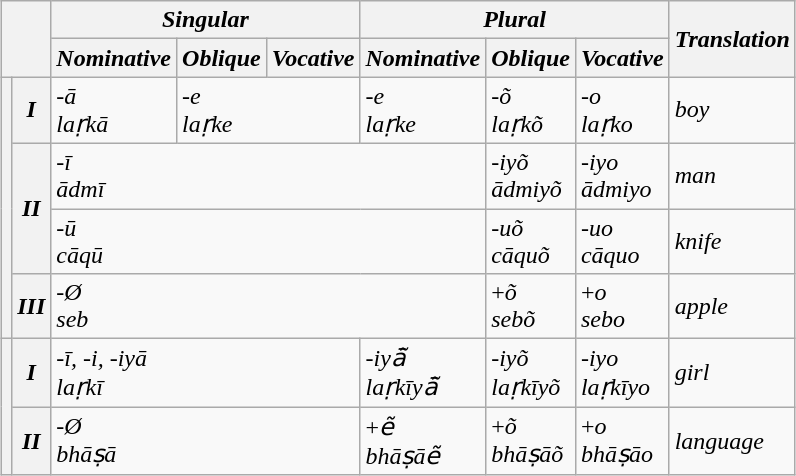<table class="wikitable" style="margin: 1em auto 1em auto;">
<tr>
<th colspan="2" rowspan="2"></th>
<th colspan="3"><em>Singular</em></th>
<th colspan="3"><em>Plural</em></th>
<th rowspan="2"><em>Translation</em></th>
</tr>
<tr>
<th><em>Nominative</em></th>
<th><em>Oblique</em></th>
<th><em>Vocative</em></th>
<th><em>Nominative</em></th>
<th><em>Oblique</em></th>
<th><em>Vocative</em></th>
</tr>
<tr>
<th rowspan="4"><em></em></th>
<th><em>I</em></th>
<td>-<em>ā</em><br><em>laṛkā</em></td>
<td colspan="2">-<em>e</em><br><em>laṛke</em></td>
<td>-<em>e</em><br><em>laṛke</em></td>
<td>-<em>õ</em><br><em>laṛkõ</em></td>
<td>-<em>o</em><br><em>laṛko</em></td>
<td><em>boy</em></td>
</tr>
<tr>
<th rowspan="2"><em>II</em></th>
<td colspan="4">-<em>ī</em><br><em>ādmī</em></td>
<td>-<em>iyõ</em><br><em>ādmiyõ</em></td>
<td>-<em>iyo</em><br><em>ādmiyo</em></td>
<td><em>man</em></td>
</tr>
<tr>
<td colspan="4">-<em>ū</em><br><em>cāqū</em></td>
<td>-<em>uõ</em><br><em>cāquõ</em></td>
<td>-<em>uo</em><br><em>cāquo</em></td>
<td><em>knife</em></td>
</tr>
<tr>
<th><em>III</em></th>
<td colspan="4">-<em>Ø</em><br><em>seb</em></td>
<td>+<em>õ</em><br><em>sebõ</em></td>
<td>+<em>o</em><br><em>sebo</em></td>
<td><em>apple</em></td>
</tr>
<tr>
<th rowspan="2"><em></em></th>
<th><em>I</em></th>
<td colspan="3">-<em>ī, -i, -iyā</em><br><em>laṛkī</em></td>
<td>-<em>iyā̃</em><br><em>laṛkīyā̃</em></td>
<td>-<em>iyõ</em><br><em>laṛkīyõ</em></td>
<td>-<em>iyo</em><br><em>laṛkīyo</em></td>
<td><em>girl</em></td>
</tr>
<tr>
<th><em>II</em></th>
<td colspan="3">-<em>Ø</em><br><em>bhāṣā</em></td>
<td>+<em>ẽ</em><br><em>bhāṣāẽ</em></td>
<td>+<em>õ</em><br><em>bhāṣāõ</em></td>
<td>+<em>o</em><br><em>bhāṣāo</em></td>
<td><em>language</em></td>
</tr>
</table>
